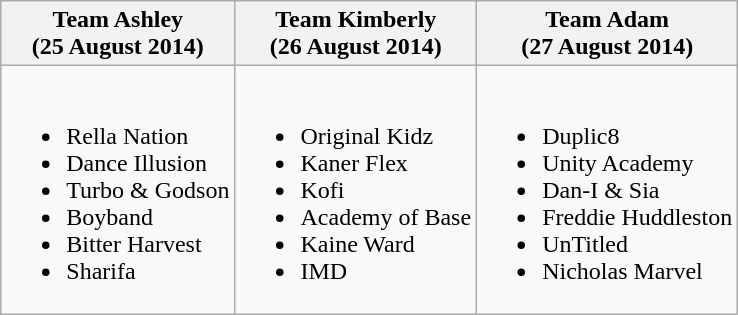<table class="wikitable">
<tr>
<th>Team Ashley<br>(25 August 2014)</th>
<th>Team Kimberly<br>(26 August 2014)</th>
<th>Team Adam<br>(27 August 2014)</th>
</tr>
<tr>
<td><br><ul><li>Rella Nation</li><li>Dance Illusion</li><li>Turbo & Godson</li><li>Boyband</li><li>Bitter Harvest</li><li>Sharifa</li></ul></td>
<td><br><ul><li>Original Kidz</li><li>Kaner Flex</li><li>Kofi</li><li>Academy of Base</li><li>Kaine Ward</li><li>IMD</li></ul></td>
<td><br><ul><li>Duplic8</li><li>Unity Academy</li><li>Dan-I & Sia</li><li>Freddie Huddleston</li><li>UnTitled</li><li>Nicholas Marvel</li></ul></td>
</tr>
</table>
